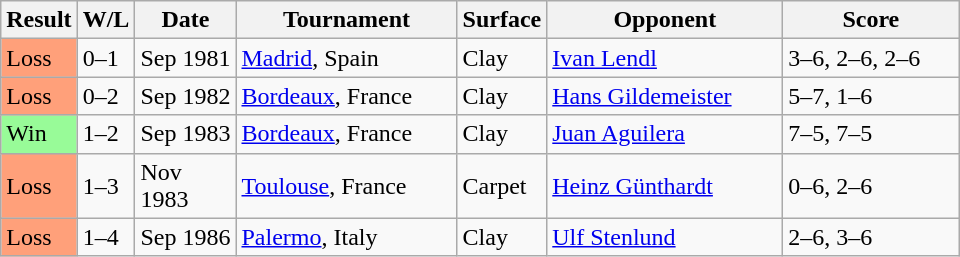<table class="sortable wikitable">
<tr>
<th style="width:40px">Result</th>
<th style="width:30px" class="unsortable">W/L</th>
<th style="width:60px">Date</th>
<th style="width:140px">Tournament</th>
<th style="width:50px">Surface</th>
<th style="width:150px">Opponent</th>
<th style="width:110px" class="unsortable">Score</th>
</tr>
<tr>
<td style="background:#ffa07a;">Loss</td>
<td>0–1</td>
<td>Sep 1981</td>
<td><a href='#'>Madrid</a>, Spain</td>
<td>Clay</td>
<td> <a href='#'>Ivan Lendl</a></td>
<td>3–6, 2–6, 2–6</td>
</tr>
<tr>
<td style="background:#ffa07a;">Loss</td>
<td>0–2</td>
<td>Sep 1982</td>
<td><a href='#'>Bordeaux</a>, France</td>
<td>Clay</td>
<td> <a href='#'>Hans Gildemeister</a></td>
<td>5–7, 1–6</td>
</tr>
<tr>
<td style="background:#98fb98;">Win</td>
<td>1–2</td>
<td>Sep 1983</td>
<td><a href='#'>Bordeaux</a>, France</td>
<td>Clay</td>
<td> <a href='#'>Juan Aguilera</a></td>
<td>7–5, 7–5</td>
</tr>
<tr>
<td style="background:#ffa07a;">Loss</td>
<td>1–3</td>
<td>Nov 1983</td>
<td><a href='#'>Toulouse</a>, France</td>
<td>Carpet</td>
<td> <a href='#'>Heinz Günthardt</a></td>
<td>0–6, 2–6</td>
</tr>
<tr>
<td style="background:#ffa07a;">Loss</td>
<td>1–4</td>
<td>Sep 1986</td>
<td><a href='#'>Palermo</a>, Italy</td>
<td>Clay</td>
<td> <a href='#'>Ulf Stenlund</a></td>
<td>2–6, 3–6</td>
</tr>
</table>
